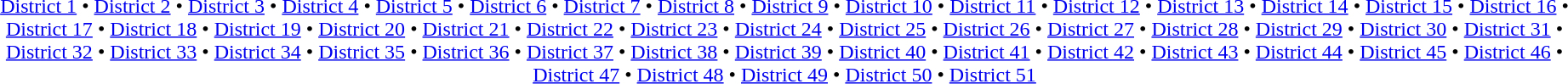<table id=toc class=toc summary=Contents>
<tr>
<td align=center><br><a href='#'>District 1</a> • <a href='#'>District 2</a> • <a href='#'>District 3</a> • <a href='#'>District 4</a> • <a href='#'>District 5</a> • <a href='#'>District 6</a> • <a href='#'>District 7</a> • <a href='#'>District 8</a> • <a href='#'>District 9</a> • <a href='#'>District 10</a> • <a href='#'>District 11</a> • <a href='#'>District 12</a> • <a href='#'>District 13</a> • <a href='#'>District 14</a> • <a href='#'>District 15</a> • <a href='#'>District 16</a> • <a href='#'>District 17</a> • <a href='#'>District 18</a> • <a href='#'>District 19</a> • <a href='#'>District 20</a> • <a href='#'>District 21</a> • <a href='#'>District 22</a> • <a href='#'>District 23</a> • <a href='#'>District 24</a> • <a href='#'>District 25</a> • <a href='#'>District 26</a> • <a href='#'>District 27</a> • <a href='#'>District 28</a> • <a href='#'>District 29</a> • <a href='#'>District 30</a> • <a href='#'>District 31</a> • <a href='#'>District 32</a> • <a href='#'>District 33</a> • <a href='#'>District 34</a> • <a href='#'>District 35</a> • <a href='#'>District 36</a> • <a href='#'>District 37</a> • <a href='#'>District 38</a> • <a href='#'>District 39</a> • <a href='#'>District 40</a> • <a href='#'>District 41</a> • <a href='#'>District 42</a> • <a href='#'>District 43</a> • <a href='#'>District 44</a> • <a href='#'>District 45</a> • <a href='#'>District 46</a> • <a href='#'>District 47</a> • <a href='#'>District 48</a> • <a href='#'>District 49</a> • <a href='#'>District 50</a> • <a href='#'>District 51</a> </td>
</tr>
</table>
